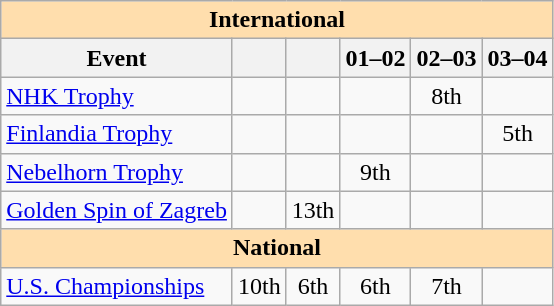<table class="wikitable" style="text-align:center">
<tr>
<th style="background-color: #ffdead; " colspan=6 align=center>International</th>
</tr>
<tr>
<th>Event</th>
<th></th>
<th></th>
<th>01–02</th>
<th>02–03</th>
<th>03–04</th>
</tr>
<tr>
<td align=left> <a href='#'>NHK Trophy</a></td>
<td></td>
<td></td>
<td></td>
<td>8th</td>
<td></td>
</tr>
<tr>
<td align=left><a href='#'>Finlandia Trophy</a></td>
<td></td>
<td></td>
<td></td>
<td></td>
<td>5th</td>
</tr>
<tr>
<td align=left><a href='#'>Nebelhorn Trophy</a></td>
<td></td>
<td></td>
<td>9th</td>
<td></td>
<td></td>
</tr>
<tr>
<td align=left><a href='#'>Golden Spin of Zagreb</a></td>
<td></td>
<td>13th</td>
<td></td>
<td></td>
<td></td>
</tr>
<tr>
<th style="background-color: #ffdead; " colspan=6 align=center>National</th>
</tr>
<tr>
<td align=left><a href='#'>U.S. Championships</a></td>
<td>10th</td>
<td>6th</td>
<td>6th</td>
<td>7th</td>
<td></td>
</tr>
</table>
